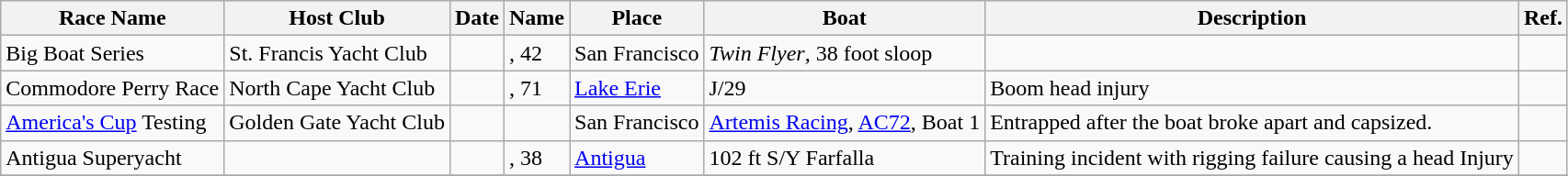<table class="wikitable sortable">
<tr>
<th>Race Name</th>
<th>Host Club</th>
<th>Date</th>
<th>Name</th>
<th>Place</th>
<th>Boat</th>
<th>Description</th>
<th>Ref.</th>
</tr>
<tr>
<td>Big Boat Series</td>
<td>St. Francis Yacht Club</td>
<td></td>
<td>, 42</td>
<td> San Francisco</td>
<td><em>Twin Flyer</em>, 38 foot sloop</td>
<td></td>
<td></td>
</tr>
<tr>
<td>Commodore Perry Race</td>
<td>North Cape Yacht Club</td>
<td></td>
<td>, 71</td>
<td><a href='#'>Lake Erie</a></td>
<td>J/29</td>
<td>Boom head injury</td>
<td></td>
</tr>
<tr>
<td><a href='#'>America's Cup</a> Testing</td>
<td>Golden Gate Yacht Club</td>
<td></td>
<td></td>
<td> San Francisco</td>
<td><a href='#'>Artemis Racing</a>, <a href='#'>AC72</a>, Boat 1</td>
<td>Entrapped after the boat broke apart and capsized.</td>
<td></td>
</tr>
<tr>
<td>Antigua Superyacht</td>
<td></td>
<td></td>
<td>, 38</td>
<td><a href='#'>Antigua</a></td>
<td>102 ft S/Y Farfalla</td>
<td>Training incident with rigging failure causing a head Injury</td>
<td></td>
</tr>
<tr>
</tr>
</table>
